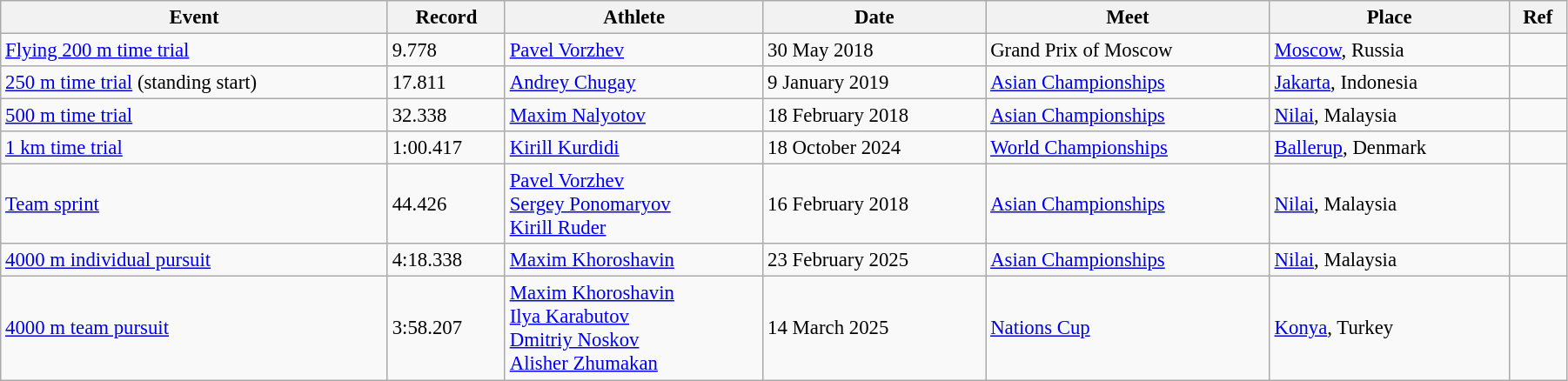<table class="wikitable" style="font-size:95%; width: 95%;">
<tr>
<th>Event</th>
<th>Record</th>
<th>Athlete</th>
<th>Date</th>
<th>Meet</th>
<th>Place</th>
<th>Ref</th>
</tr>
<tr>
<td><a href='#'>Flying 200 m time trial</a></td>
<td>9.778</td>
<td><a href='#'>Pavel Vorzhev</a></td>
<td>30 May 2018</td>
<td>Grand Prix of Moscow</td>
<td><a href='#'>Moscow</a>, Russia</td>
<td></td>
</tr>
<tr>
<td><a href='#'>250 m time trial</a> (standing start)</td>
<td>17.811</td>
<td><a href='#'>Andrey Chugay</a></td>
<td>9 January 2019</td>
<td><a href='#'>Asian Championships</a></td>
<td><a href='#'>Jakarta</a>, Indonesia</td>
<td></td>
</tr>
<tr>
<td><a href='#'>500 m time trial</a></td>
<td>32.338</td>
<td><a href='#'>Maxim Nalyotov</a></td>
<td>18 February 2018</td>
<td><a href='#'>Asian Championships</a></td>
<td><a href='#'>Nilai</a>, Malaysia</td>
<td></td>
</tr>
<tr>
<td><a href='#'>1 km time trial</a></td>
<td>1:00.417</td>
<td><a href='#'>Kirill Kurdidi</a></td>
<td>18 October 2024</td>
<td><a href='#'>World Championships</a></td>
<td><a href='#'>Ballerup</a>, Denmark</td>
<td></td>
</tr>
<tr>
<td><a href='#'>Team sprint</a></td>
<td>44.426</td>
<td><a href='#'>Pavel Vorzhev</a><br><a href='#'>Sergey Ponomaryov</a><br><a href='#'>Kirill Ruder</a></td>
<td>16 February 2018</td>
<td><a href='#'>Asian Championships</a></td>
<td><a href='#'>Nilai</a>, Malaysia</td>
<td></td>
</tr>
<tr>
<td><a href='#'>4000 m individual pursuit</a></td>
<td>4:18.338</td>
<td><a href='#'>Maxim Khoroshavin</a></td>
<td>23 February 2025</td>
<td><a href='#'>Asian Championships</a></td>
<td><a href='#'>Nilai</a>, Malaysia</td>
<td></td>
</tr>
<tr>
<td><a href='#'>4000 m team pursuit</a></td>
<td>3:58.207</td>
<td><a href='#'>Maxim Khoroshavin</a><br><a href='#'>Ilya Karabutov</a><br><a href='#'>Dmitriy Noskov</a><br><a href='#'>Alisher Zhumakan</a></td>
<td>14 March 2025</td>
<td><a href='#'>Nations Cup</a></td>
<td><a href='#'>Konya</a>, Turkey</td>
<td></td>
</tr>
</table>
